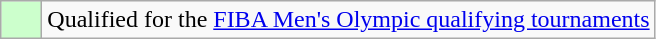<table class="wikitable">
<tr>
<td width=20px bgcolor="#ccffcc"></td>
<td>Qualified for the <a href='#'>FIBA Men's Olympic qualifying tournaments</a></td>
</tr>
</table>
